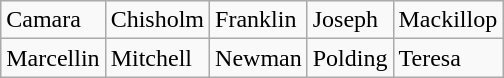<table class=wikitable>
<tr>
<td> Camara</td>
<td> Chisholm</td>
<td> Franklin</td>
<td> Joseph</td>
<td> Mackillop</td>
</tr>
<tr>
<td> Marcellin</td>
<td> Mitchell</td>
<td> Newman</td>
<td> Polding</td>
<td> Teresa</td>
</tr>
</table>
